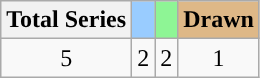<table class="wikitable">
<tr>
<th>Total Series</th>
<th style="background:#99ccff"></th>
<th style="background:#8ef595"></th>
<th style="background:#deb887">Drawn</th>
</tr>
<tr>
<td align="center">5</td>
<td align="center">2</td>
<td align="center">2</td>
<td align="center">1</td>
</tr>
</table>
